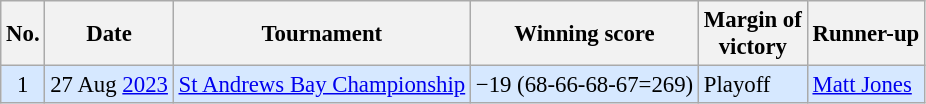<table class="wikitable" style="font-size:95%;">
<tr>
<th>No.</th>
<th>Date</th>
<th>Tournament</th>
<th>Winning score</th>
<th>Margin of<br>victory</th>
<th>Runner-up</th>
</tr>
<tr style="background:#D6E8FF;">
<td align=center>1</td>
<td align=right>27 Aug <a href='#'>2023</a></td>
<td><a href='#'>St Andrews Bay Championship</a></td>
<td>−19 (68-66-68-67=269)</td>
<td>Playoff</td>
<td> <a href='#'>Matt Jones</a></td>
</tr>
</table>
